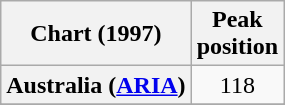<table class="wikitable sortable plainrowheaders" style="text-align:center">
<tr>
<th scope="col">Chart (1997)</th>
<th scope="col">Peak<br>position</th>
</tr>
<tr>
<th scope="row">Australia (<a href='#'>ARIA</a>)</th>
<td>118</td>
</tr>
<tr>
</tr>
<tr>
</tr>
<tr>
</tr>
</table>
